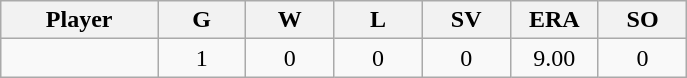<table class="wikitable sortable">
<tr>
<th bgcolor="#DDDDFF" width="16%">Player</th>
<th bgcolor="#DDDDFF" width="9%">G</th>
<th bgcolor="#DDDDFF" width="9%">W</th>
<th bgcolor="#DDDDFF" width="9%">L</th>
<th bgcolor="#DDDDFF" width="9%">SV</th>
<th bgcolor="#DDDDFF" width="9%">ERA</th>
<th bgcolor="#DDDDFF" width="9%">SO</th>
</tr>
<tr align="center">
<td></td>
<td>1</td>
<td>0</td>
<td>0</td>
<td>0</td>
<td>9.00</td>
<td>0</td>
</tr>
</table>
